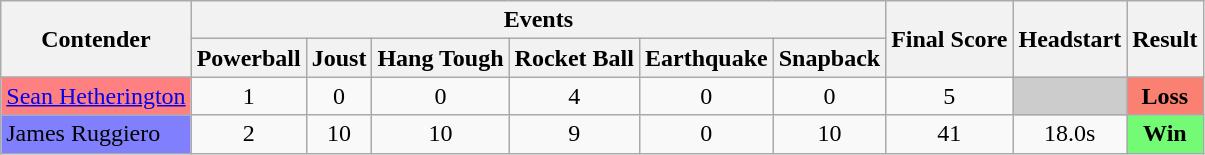<table class="wikitable" style="text-align:center;">
<tr>
<th rowspan=2>Contender</th>
<th colspan=6>Events</th>
<th rowspan=2>Final Score</th>
<th rowspan=2>Headstart</th>
<th rowspan=2>Result</th>
</tr>
<tr>
<th>Powerball</th>
<th>Joust</th>
<th>Hang Tough</th>
<th>Rocket Ball</th>
<th>Earthquake</th>
<th>Snapback</th>
</tr>
<tr>
<td bgcolor=#ff8080 style="text-align:left;"><a href='#'>Sean Hetherington</a></td>
<td>1</td>
<td>0</td>
<td>0</td>
<td>4</td>
<td>0</td>
<td>0</td>
<td>5</td>
<td style="background:#ccc"></td>
<td style="text-align:center; background:salmon;"><strong>Loss</strong></td>
</tr>
<tr>
<td bgcolor=#8080ff style="text-align:left;">James Ruggiero</td>
<td>2</td>
<td>10</td>
<td>10</td>
<td>9</td>
<td>0</td>
<td>10</td>
<td>41</td>
<td>18.0s</td>
<td style="text-align:center; background:#73fb76;"><strong>Win</strong></td>
</tr>
</table>
